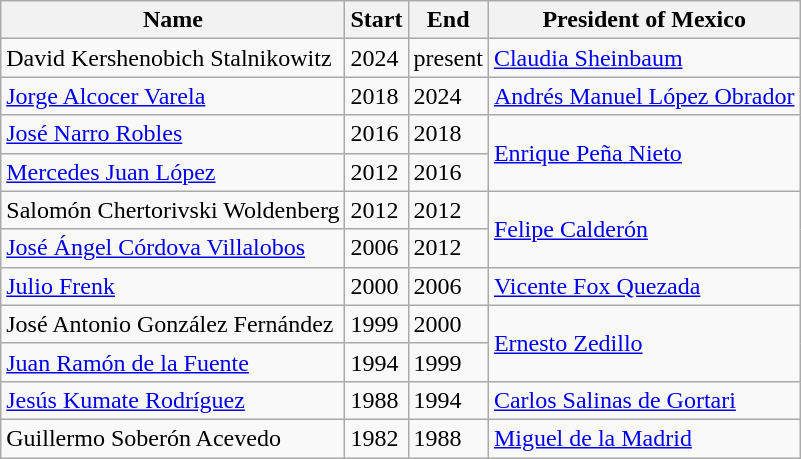<table class="wikitable">
<tr>
<th>Name</th>
<th>Start</th>
<th>End</th>
<th>President of Mexico</th>
</tr>
<tr>
<td>David Kershenobich Stalnikowitz</td>
<td>2024</td>
<td>present</td>
<td><a href='#'>Claudia Sheinbaum</a></td>
</tr>
<tr>
<td><a href='#'>Jorge Alcocer Varela</a></td>
<td>2018</td>
<td>2024</td>
<td><a href='#'>Andrés Manuel López Obrador</a></td>
</tr>
<tr>
<td><a href='#'>José Narro Robles</a></td>
<td>2016</td>
<td>2018</td>
<td rowspan="2"><a href='#'>Enrique Peña Nieto</a></td>
</tr>
<tr>
<td><a href='#'>Mercedes Juan López</a></td>
<td>2012</td>
<td>2016</td>
</tr>
<tr>
<td>Salomón Chertorivski Woldenberg</td>
<td>2012</td>
<td>2012</td>
<td rowspan="2"><a href='#'>Felipe Calderón</a></td>
</tr>
<tr>
<td><a href='#'>José Ángel Córdova Villalobos</a></td>
<td>2006</td>
<td>2012</td>
</tr>
<tr>
<td><a href='#'>Julio Frenk</a></td>
<td>2000</td>
<td>2006</td>
<td><a href='#'>Vicente Fox Quezada</a></td>
</tr>
<tr>
<td>José Antonio González Fernández</td>
<td>1999</td>
<td>2000</td>
<td rowspan="2"><a href='#'>Ernesto Zedillo</a></td>
</tr>
<tr>
<td><a href='#'>Juan Ramón de la Fuente</a></td>
<td>1994</td>
<td>1999</td>
</tr>
<tr>
<td><a href='#'>Jesús Kumate Rodríguez</a></td>
<td>1988</td>
<td>1994</td>
<td><a href='#'>Carlos Salinas de Gortari</a></td>
</tr>
<tr>
<td>Guillermo Soberón Acevedo</td>
<td>1982</td>
<td>1988</td>
<td><a href='#'>Miguel de la Madrid</a></td>
</tr>
</table>
